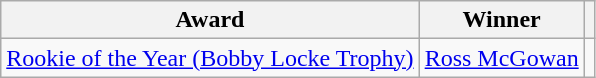<table class="wikitable">
<tr>
<th>Award</th>
<th>Winner</th>
<th></th>
</tr>
<tr>
<td><a href='#'>Rookie of the Year (Bobby Locke Trophy)</a></td>
<td> <a href='#'>Ross McGowan</a></td>
<td></td>
</tr>
</table>
